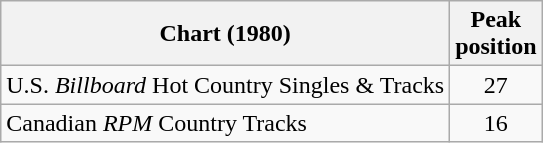<table class="wikitable">
<tr>
<th align="left">Chart (1980)</th>
<th align="center">Peak<br>position</th>
</tr>
<tr>
<td align="left">U.S. <em>Billboard</em> Hot Country Singles & Tracks</td>
<td align="center">27</td>
</tr>
<tr>
<td align="left">Canadian <em>RPM</em> Country Tracks</td>
<td align="center">16</td>
</tr>
</table>
